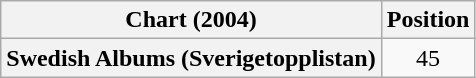<table class="wikitable plainrowheaders" style="text-align:center">
<tr>
<th scope="col">Chart (2004)</th>
<th scope="col">Position</th>
</tr>
<tr>
<th scope="row">Swedish Albums (Sverigetopplistan)</th>
<td>45</td>
</tr>
</table>
